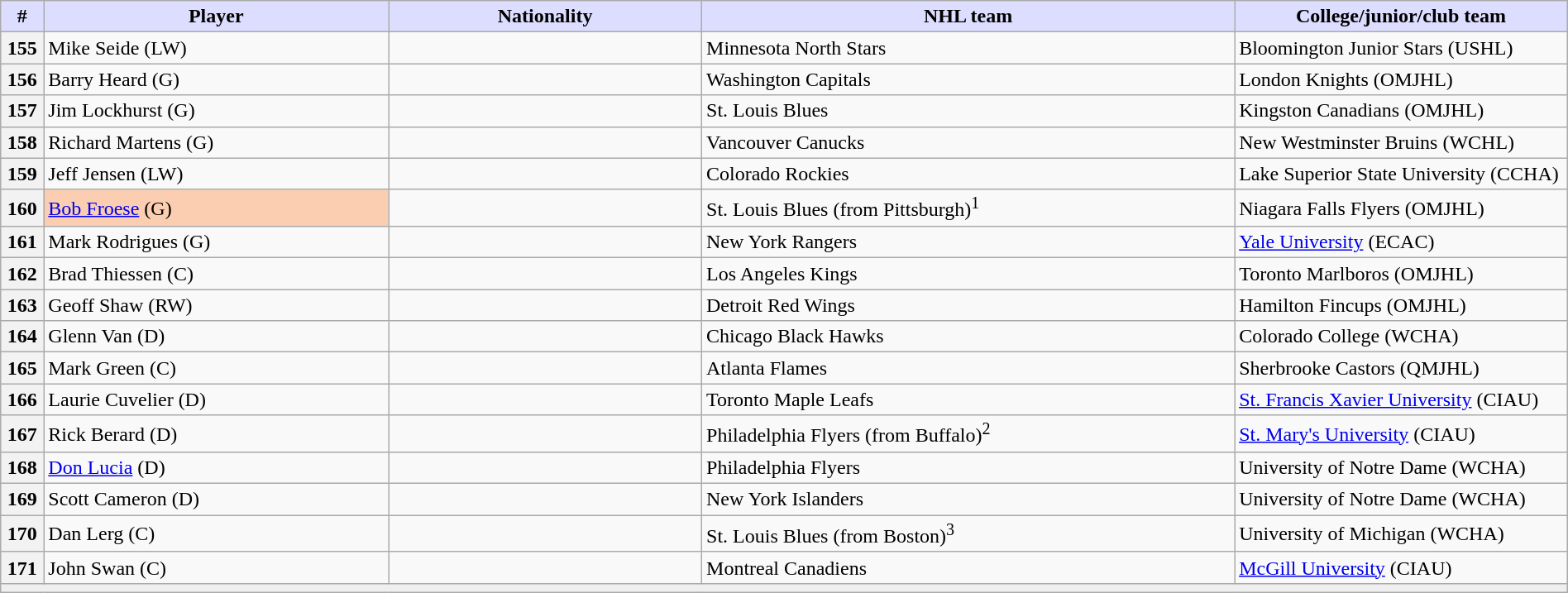<table class="wikitable" style="width: 100%">
<tr>
<th style="background:#ddf; width:2.75%;">#</th>
<th style="background:#ddf; width:22.0%;">Player</th>
<th style="background:#ddf; width:20.0%;">Nationality</th>
<th style="background:#ddf; width:34.0%;">NHL team</th>
<th style="background:#ddf; width:100.0%;">College/junior/club team</th>
</tr>
<tr>
<th>155</th>
<td>Mike Seide (LW)</td>
<td></td>
<td>Minnesota North Stars</td>
<td>Bloomington Junior Stars (USHL)</td>
</tr>
<tr>
<th>156</th>
<td>Barry Heard (G)</td>
<td></td>
<td>Washington Capitals</td>
<td>London Knights (OMJHL)</td>
</tr>
<tr>
<th>157</th>
<td>Jim Lockhurst (G)</td>
<td></td>
<td>St. Louis Blues</td>
<td>Kingston Canadians (OMJHL)</td>
</tr>
<tr>
<th>158</th>
<td>Richard Martens (G)</td>
<td></td>
<td>Vancouver Canucks</td>
<td>New Westminster Bruins (WCHL)</td>
</tr>
<tr>
<th>159</th>
<td>Jeff Jensen (LW)</td>
<td></td>
<td>Colorado Rockies</td>
<td>Lake Superior State University (CCHA)</td>
</tr>
<tr>
<th>160</th>
<td bgcolor="#FBCEB1"><a href='#'>Bob Froese</a> (G)</td>
<td></td>
<td>St. Louis Blues (from Pittsburgh)<sup>1</sup></td>
<td>Niagara Falls Flyers (OMJHL)</td>
</tr>
<tr>
<th>161</th>
<td>Mark Rodrigues (G)</td>
<td></td>
<td>New York Rangers</td>
<td><a href='#'>Yale University</a> (ECAC)</td>
</tr>
<tr>
<th>162</th>
<td>Brad Thiessen (C)</td>
<td></td>
<td>Los Angeles Kings</td>
<td>Toronto Marlboros (OMJHL)</td>
</tr>
<tr>
<th>163</th>
<td>Geoff Shaw (RW)</td>
<td></td>
<td>Detroit Red Wings</td>
<td>Hamilton Fincups (OMJHL)</td>
</tr>
<tr>
<th>164</th>
<td>Glenn Van (D)</td>
<td></td>
<td>Chicago Black Hawks</td>
<td>Colorado College (WCHA)</td>
</tr>
<tr>
<th>165</th>
<td>Mark Green (C)</td>
<td></td>
<td>Atlanta Flames</td>
<td>Sherbrooke Castors (QMJHL)</td>
</tr>
<tr>
<th>166</th>
<td>Laurie Cuvelier (D)</td>
<td></td>
<td>Toronto Maple Leafs</td>
<td><a href='#'>St. Francis Xavier University</a> (CIAU)</td>
</tr>
<tr>
<th>167</th>
<td>Rick Berard (D)</td>
<td></td>
<td>Philadelphia Flyers (from Buffalo)<sup>2</sup></td>
<td><a href='#'>St. Mary's University</a> (CIAU)</td>
</tr>
<tr>
<th>168</th>
<td><a href='#'>Don Lucia</a> (D)</td>
<td></td>
<td>Philadelphia Flyers</td>
<td>University of Notre Dame (WCHA)</td>
</tr>
<tr>
<th>169</th>
<td>Scott Cameron (D)</td>
<td></td>
<td>New York Islanders</td>
<td>University of Notre Dame (WCHA)</td>
</tr>
<tr>
<th>170</th>
<td>Dan Lerg (C)</td>
<td></td>
<td>St. Louis Blues (from Boston)<sup>3</sup></td>
<td>University of Michigan (WCHA)</td>
</tr>
<tr>
<th>171</th>
<td>John Swan (C)</td>
<td></td>
<td>Montreal Canadiens</td>
<td><a href='#'>McGill University</a> (CIAU)</td>
</tr>
<tr>
<td align=center colspan="6" bgcolor="#efefef"></td>
</tr>
</table>
